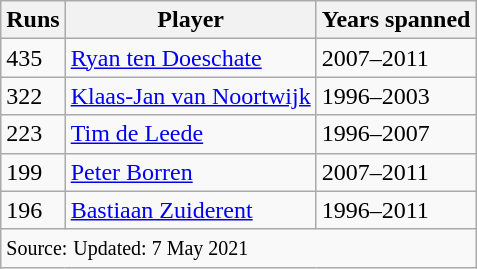<table class="wikitable">
<tr style="text-align: center;">
<th style="text-align: center;" scope="col"><strong>Runs</strong></th>
<th style="text-align: center;" scope="col"><strong>Player</strong></th>
<th style="text-align: center;" scope="col"><strong>Years spanned</strong></th>
</tr>
<tr>
<td>435</td>
<td><a href='#'>Ryan ten Doeschate</a></td>
<td>2007–2011</td>
</tr>
<tr>
<td>322</td>
<td><a href='#'>Klaas-Jan van Noortwijk</a></td>
<td>1996–2003</td>
</tr>
<tr>
<td>223</td>
<td><a href='#'>Tim de Leede</a></td>
<td>1996–2007</td>
</tr>
<tr>
<td>199</td>
<td><a href='#'>Peter Borren</a></td>
<td>2007–2011</td>
</tr>
<tr>
<td>196</td>
<td><a href='#'>Bastiaan Zuiderent</a></td>
<td>1996–2011</td>
</tr>
<tr>
<td colspan=3><small>Source:</small> <small>Updated: 7 May 2021</small></td>
</tr>
</table>
